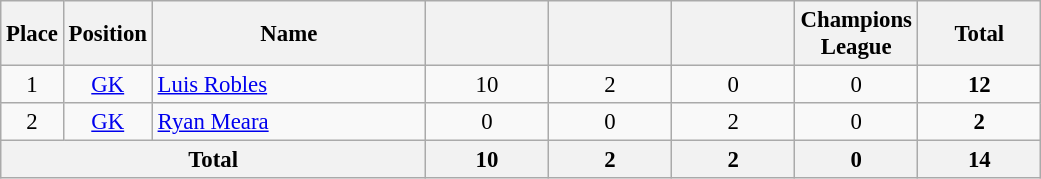<table class="wikitable" style="font-size: 95%; text-align: center;">
<tr>
<th width=30>Place</th>
<th width=30>Position</th>
<th width=175>Name</th>
<th width=75></th>
<th width=75></th>
<th width=75></th>
<th width=75>Champions League</th>
<th width=75><strong>Total</strong></th>
</tr>
<tr>
<td>1</td>
<td><a href='#'>GK</a></td>
<td align=left> <a href='#'>Luis Robles</a></td>
<td>10</td>
<td>2</td>
<td>0</td>
<td>0</td>
<td><strong>12</strong></td>
</tr>
<tr>
<td>2</td>
<td><a href='#'>GK</a></td>
<td align=left> <a href='#'>Ryan Meara</a></td>
<td>0</td>
<td>0</td>
<td>2</td>
<td>0</td>
<td><strong>2</strong></td>
</tr>
<tr>
<th colspan="3">Total</th>
<th>10</th>
<th>2</th>
<th>2</th>
<th>0</th>
<th>14</th>
</tr>
</table>
